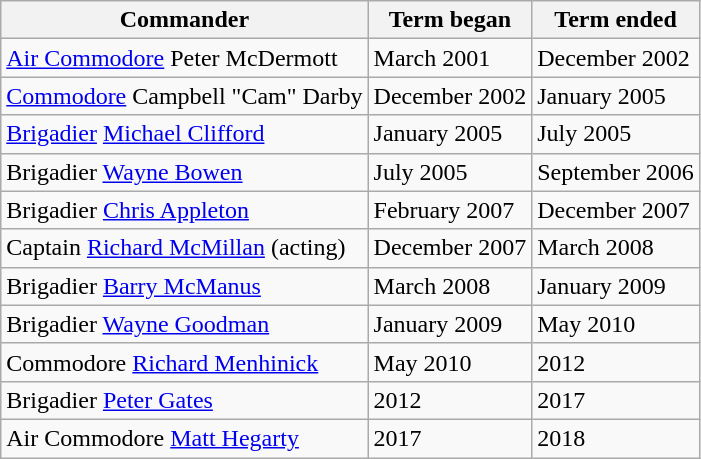<table class="wikitable">
<tr>
<th>Commander</th>
<th>Term began</th>
<th>Term ended</th>
</tr>
<tr>
<td><a href='#'>Air Commodore</a> Peter McDermott </td>
<td>March 2001</td>
<td>December 2002</td>
</tr>
<tr>
<td><a href='#'>Commodore</a> Campbell "Cam" Darby </td>
<td>December 2002</td>
<td>January 2005</td>
</tr>
<tr>
<td><a href='#'>Brigadier</a> <a href='#'>Michael Clifford</a> </td>
<td>January 2005</td>
<td>July 2005</td>
</tr>
<tr>
<td>Brigadier <a href='#'>Wayne Bowen</a> </td>
<td>July 2005</td>
<td>September 2006</td>
</tr>
<tr>
<td>Brigadier <a href='#'>Chris Appleton</a> </td>
<td>February 2007</td>
<td>December 2007</td>
</tr>
<tr>
<td>Captain <a href='#'>Richard McMillan</a>  (acting)</td>
<td>December 2007</td>
<td>March 2008</td>
</tr>
<tr>
<td>Brigadier <a href='#'>Barry McManus</a> </td>
<td>March 2008</td>
<td>January 2009</td>
</tr>
<tr>
<td>Brigadier <a href='#'>Wayne Goodman</a> </td>
<td>January 2009</td>
<td>May 2010</td>
</tr>
<tr>
<td>Commodore <a href='#'>Richard Menhinick</a> </td>
<td>May 2010</td>
<td>2012</td>
</tr>
<tr>
<td>Brigadier <a href='#'>Peter Gates</a> </td>
<td>2012</td>
<td>2017</td>
</tr>
<tr>
<td>Air Commodore <a href='#'>Matt Hegarty</a> </td>
<td>2017</td>
<td>2018</td>
</tr>
</table>
